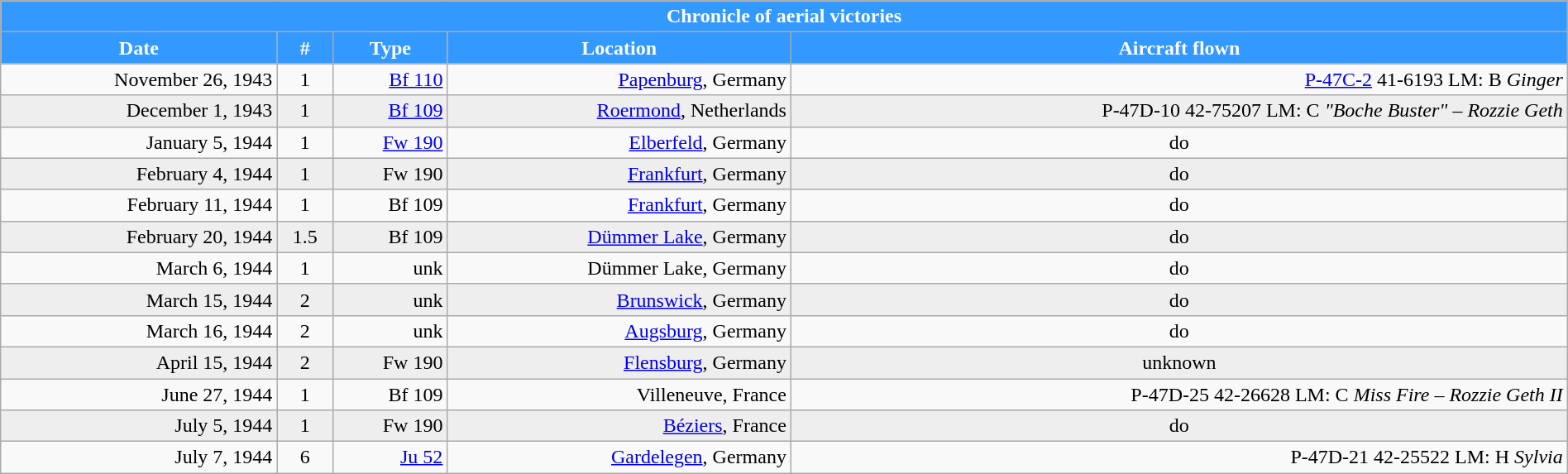<table class="wikitable plainrowheaders collapsible collapsed" style="margin-left: auto; margin-right: auto; border: none; text-align:right; width: 100%;">
<tr style="color:white;">
<th colspan="5" style="background-color: #3399ff">Chronicle of aerial victories</th>
</tr>
<tr style="color:white;">
<th style="background-color: #3399ff">Date</th>
<th style="background-color: #3399ff">#</th>
<th style="background-color: #3399ff">Type</th>
<th style="background-color: #3399ff">Location</th>
<th style="background-color: #3399ff">Aircraft flown</th>
</tr>
<tr>
<td>November 26, 1943</td>
<td align=center>1</td>
<td><a href='#'>Bf 110</a></td>
<td><a href='#'>Papenburg</a>, Germany</td>
<td><a href='#'>P-47C-2</a> 41-6193 LM: B <em>Ginger</em></td>
</tr>
<tr style="background: #eeeeee;">
<td>December 1, 1943</td>
<td align=center>1</td>
<td><a href='#'>Bf 109</a></td>
<td><a href='#'>Roermond</a>, Netherlands</td>
<td>P-47D-10 42-75207 LM: C <em>"Boche Buster" – Rozzie Geth</em></td>
</tr>
<tr>
<td>January 5, 1944</td>
<td align=center>1</td>
<td><a href='#'>Fw 190</a></td>
<td><a href='#'>Elberfeld</a>, Germany</td>
<td align=center>do</td>
</tr>
<tr style="background: #eeeeee;">
<td>February 4, 1944</td>
<td align=center>1</td>
<td>Fw 190</td>
<td><a href='#'>Frankfurt</a>, Germany</td>
<td align=center>do</td>
</tr>
<tr>
<td>February 11, 1944</td>
<td align=center>1</td>
<td>Bf 109</td>
<td><a href='#'>Frankfurt</a>, Germany</td>
<td align=center>do</td>
</tr>
<tr style="background: #eeeeee;">
<td>February 20, 1944</td>
<td align=center>1.5</td>
<td>Bf 109</td>
<td><a href='#'>Dümmer Lake</a>, Germany</td>
<td align=center>do</td>
</tr>
<tr>
<td>March 6, 1944</td>
<td align=center>1</td>
<td>unk</td>
<td>Dümmer Lake, Germany</td>
<td align=center>do</td>
</tr>
<tr style="background: #eeeeee;">
<td>March 15, 1944</td>
<td align=center>2</td>
<td>unk</td>
<td><a href='#'>Brunswick</a>, Germany</td>
<td align=center>do</td>
</tr>
<tr>
<td>March 16, 1944</td>
<td align=center>2</td>
<td>unk</td>
<td><a href='#'>Augsburg</a>, Germany</td>
<td align=center>do</td>
</tr>
<tr style="background: #eeeeee;">
<td>April 15, 1944</td>
<td align=center>2</td>
<td>Fw 190</td>
<td><a href='#'>Flensburg</a>, Germany</td>
<td align=center>unknown</td>
</tr>
<tr>
<td>June 27, 1944</td>
<td align=center>1</td>
<td>Bf 109</td>
<td>Villeneuve, France</td>
<td>P-47D-25 42-26628 LM: C <em>Miss Fire – Rozzie Geth II</em></td>
</tr>
<tr style="background: #eeeeee;">
<td>July 5, 1944</td>
<td align=center>1</td>
<td>Fw 190</td>
<td><a href='#'>Béziers</a>, France</td>
<td align=center>do</td>
</tr>
<tr>
<td>July 7, 1944</td>
<td align=center>6</td>
<td><a href='#'>Ju 52</a></td>
<td><a href='#'>Gardelegen</a>, Germany</td>
<td>P-47D-21 42-25522 LM: H <em>Sylvia</em></td>
</tr>
<tr>
</tr>
</table>
